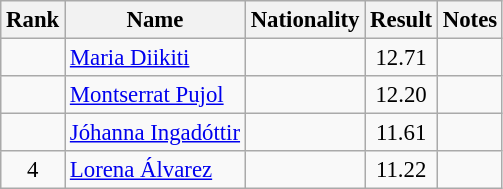<table class="wikitable sortable" style="text-align:center; font-size:95%">
<tr>
<th>Rank</th>
<th>Name</th>
<th>Nationality</th>
<th>Result</th>
<th>Notes</th>
</tr>
<tr>
<td></td>
<td align=left><a href='#'>Maria Diikiti</a></td>
<td align=left></td>
<td>12.71</td>
<td></td>
</tr>
<tr>
<td></td>
<td align=left><a href='#'>Montserrat Pujol</a></td>
<td align=left></td>
<td>12.20</td>
<td></td>
</tr>
<tr>
<td></td>
<td align=left><a href='#'>Jóhanna Ingadóttir</a></td>
<td align=left></td>
<td>11.61</td>
<td></td>
</tr>
<tr>
<td>4</td>
<td align=left><a href='#'>Lorena Álvarez</a></td>
<td align=left></td>
<td>11.22</td>
<td></td>
</tr>
</table>
